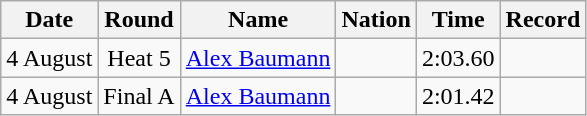<table class=wikitable style=text-align:center>
<tr>
<th>Date</th>
<th>Round</th>
<th>Name</th>
<th>Nation</th>
<th>Time</th>
<th>Record</th>
</tr>
<tr>
<td>4 August</td>
<td>Heat 5</td>
<td align=left><a href='#'>Alex Baumann</a></td>
<td align=left></td>
<td>2:03.60</td>
<td></td>
</tr>
<tr>
<td>4 August</td>
<td>Final A</td>
<td align=left><a href='#'>Alex Baumann</a></td>
<td align=left></td>
<td>2:01.42</td>
<td></td>
</tr>
</table>
